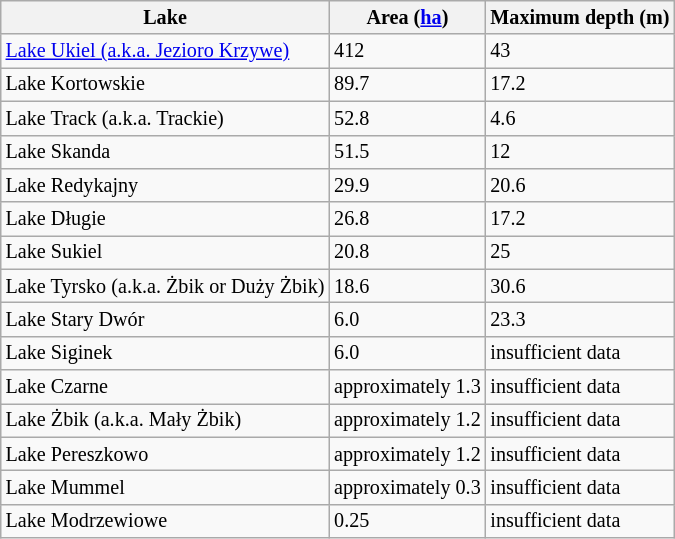<table class="wikitable sortable" style="border:1px solid #f2f2f2; margin:1px 0; font-size:84%;">
<tr>
<th>Lake</th>
<th>Area (<a href='#'>ha</a>)</th>
<th>Maximum depth (m)</th>
</tr>
<tr>
<td><a href='#'>Lake Ukiel (a.k.a. Jezioro Krzywe)</a></td>
<td>412</td>
<td>43</td>
</tr>
<tr>
<td>Lake Kortowskie</td>
<td>89.7</td>
<td>17.2</td>
</tr>
<tr>
<td>Lake Track (a.k.a. Trackie)</td>
<td>52.8</td>
<td>4.6</td>
</tr>
<tr>
<td>Lake Skanda</td>
<td>51.5</td>
<td>12</td>
</tr>
<tr>
<td>Lake Redykajny</td>
<td>29.9</td>
<td>20.6</td>
</tr>
<tr>
<td>Lake Długie</td>
<td>26.8</td>
<td>17.2</td>
</tr>
<tr>
<td>Lake Sukiel</td>
<td>20.8</td>
<td>25</td>
</tr>
<tr>
<td>Lake Tyrsko (a.k.a. Żbik or Duży Żbik)</td>
<td>18.6</td>
<td>30.6</td>
</tr>
<tr>
<td>Lake Stary Dwór</td>
<td>6.0</td>
<td>23.3</td>
</tr>
<tr>
<td>Lake Siginek</td>
<td>6.0</td>
<td>insufficient data</td>
</tr>
<tr>
<td>Lake Czarne</td>
<td> approximately 1.3</td>
<td>insufficient data</td>
</tr>
<tr>
<td>Lake Żbik (a.k.a. Mały Żbik)</td>
<td> approximately 1.2</td>
<td>insufficient data</td>
</tr>
<tr>
<td>Lake Pereszkowo</td>
<td> approximately 1.2</td>
<td>insufficient data</td>
</tr>
<tr>
<td>Lake Mummel</td>
<td> approximately 0.3</td>
<td>insufficient data</td>
</tr>
<tr>
<td>Lake Modrzewiowe</td>
<td>0.25</td>
<td>insufficient data</td>
</tr>
</table>
